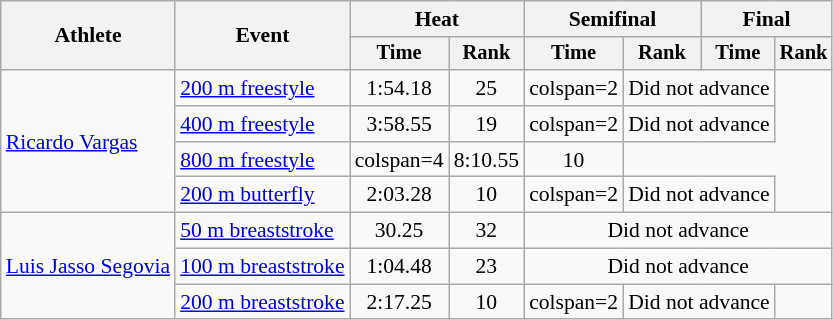<table class=wikitable style="font-size:90%">
<tr>
<th rowspan=2>Athlete</th>
<th rowspan=2>Event</th>
<th colspan="2">Heat</th>
<th colspan="2">Semifinal</th>
<th colspan="2">Final</th>
</tr>
<tr style="font-size:95%">
<th>Time</th>
<th>Rank</th>
<th>Time</th>
<th>Rank</th>
<th>Time</th>
<th>Rank</th>
</tr>
<tr align=center>
<td align=left rowspan=4><a href='#'>Ricardo Vargas</a></td>
<td align=left><a href='#'>200 m freestyle</a></td>
<td>1:54.18</td>
<td>25</td>
<td>colspan=2 </td>
<td colspan=2>Did not advance</td>
</tr>
<tr align=center>
<td align=left><a href='#'>400 m freestyle</a></td>
<td>3:58.55</td>
<td>19</td>
<td>colspan=2 </td>
<td colspan=2>Did not advance</td>
</tr>
<tr align=center>
<td align=left><a href='#'>800 m freestyle</a></td>
<td>colspan=4 </td>
<td>8:10.55</td>
<td>10</td>
</tr>
<tr align=center>
<td align=left><a href='#'>200 m butterfly</a></td>
<td>2:03.28</td>
<td>10</td>
<td>colspan=2 </td>
<td colspan=2>Did not advance</td>
</tr>
<tr align=center>
<td align=left rowspan=3><a href='#'>Luis Jasso Segovia</a></td>
<td align=left><a href='#'>50 m breaststroke</a></td>
<td>30.25</td>
<td>32</td>
<td colspan=4>Did not advance</td>
</tr>
<tr align=center>
<td align=left><a href='#'>100 m breaststroke</a></td>
<td>1:04.48</td>
<td>23</td>
<td colspan=4>Did not advance</td>
</tr>
<tr align=center>
<td align=left><a href='#'>200 m breaststroke</a></td>
<td>2:17.25</td>
<td>10</td>
<td>colspan=2 </td>
<td colspan=2>Did not advance</td>
</tr>
</table>
